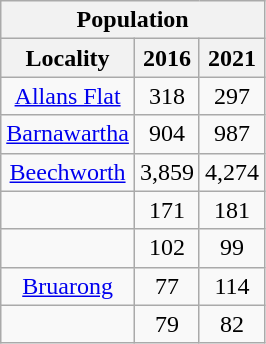<table class="wikitable" style="text-align:center;">
<tr>
<th colspan="3" style="text-align:center;  font-weight:bold">Population</th>
</tr>
<tr>
<th style="text-align:center; background:  font-weight:bold">Locality</th>
<th style="text-align:center; background:  font-weight:bold"><strong>2016</strong></th>
<th style="text-align:center; background:  font-weight:bold"><strong>2021</strong></th>
</tr>
<tr>
<td><a href='#'>Allans Flat</a></td>
<td>318</td>
<td>297</td>
</tr>
<tr>
<td><a href='#'>Barnawartha</a></td>
<td>904</td>
<td>987</td>
</tr>
<tr>
<td><a href='#'>Beechworth</a></td>
<td>3,859</td>
<td>4,274</td>
</tr>
<tr>
<td></td>
<td>171</td>
<td>181</td>
</tr>
<tr>
<td></td>
<td>102</td>
<td>99</td>
</tr>
<tr>
<td><a href='#'>Bruarong</a></td>
<td>77</td>
<td>114</td>
</tr>
<tr>
<td></td>
<td>79</td>
<td>82</td>
</tr>
</table>
